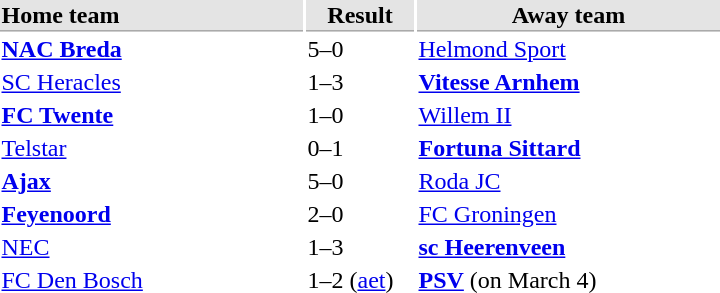<table>
<tr bgcolor="#E4E4E4">
<th style="border-bottom:1px solid #AAAAAA" width="200" align="left">Home team</th>
<th style="border-bottom:1px solid #AAAAAA" width="70" align="center">Result</th>
<th style="border-bottom:1px solid #AAAAAA" width="200">Away team</th>
</tr>
<tr>
<td><strong><a href='#'>NAC Breda</a></strong></td>
<td>5–0</td>
<td><a href='#'>Helmond Sport</a></td>
</tr>
<tr>
<td><a href='#'>SC Heracles</a></td>
<td>1–3</td>
<td><strong><a href='#'>Vitesse Arnhem</a></strong></td>
</tr>
<tr>
<td><strong><a href='#'>FC Twente</a></strong></td>
<td>1–0</td>
<td><a href='#'>Willem II</a></td>
</tr>
<tr>
<td><a href='#'>Telstar</a></td>
<td>0–1</td>
<td><strong><a href='#'>Fortuna Sittard</a></strong></td>
</tr>
<tr>
<td><strong><a href='#'>Ajax</a></strong></td>
<td>5–0</td>
<td><a href='#'>Roda JC</a></td>
</tr>
<tr>
<td><strong><a href='#'>Feyenoord</a></strong></td>
<td>2–0</td>
<td><a href='#'>FC Groningen</a></td>
</tr>
<tr>
<td><a href='#'>NEC</a></td>
<td>1–3</td>
<td><strong><a href='#'>sc Heerenveen</a></strong></td>
</tr>
<tr>
<td><a href='#'>FC Den Bosch</a></td>
<td>1–2 (<a href='#'>aet</a>)</td>
<td><strong><a href='#'>PSV</a></strong> (on March 4)</td>
</tr>
</table>
